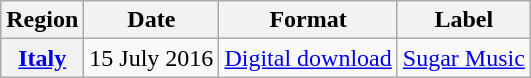<table class="wikitable sortable plainrowheaders" style="text-align:center">
<tr>
<th>Region</th>
<th>Date</th>
<th>Format</th>
<th>Label</th>
</tr>
<tr>
<th scope="row"><a href='#'>Italy</a></th>
<td>15 July 2016</td>
<td><a href='#'>Digital download</a></td>
<td><a href='#'>Sugar Music</a></td>
</tr>
</table>
